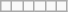<table class="wikitable letters-tall letters-violet">
<tr>
<td></td>
<td></td>
<td></td>
<td></td>
<td></td>
<td></td>
</tr>
</table>
